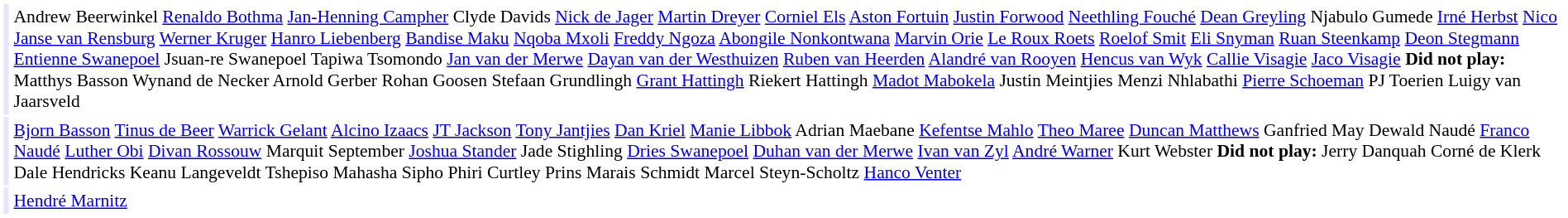<table cellpadding="2" style="border: 1px solid white; font-size:90%;">
<tr>
<td style="text-align:right;" bgcolor="lavender"></td>
<td style="text-align:left;">Andrew Beerwinkel <a href='#'>Renaldo Bothma</a> <a href='#'>Jan-Henning Campher</a> Clyde Davids <a href='#'>Nick de Jager</a> <a href='#'>Martin Dreyer</a> <a href='#'>Corniel Els</a> <a href='#'>Aston Fortuin</a> <a href='#'>Justin Forwood</a> <a href='#'>Neethling Fouché</a> <a href='#'>Dean Greyling</a> Njabulo Gumede <a href='#'>Irné Herbst</a> <a href='#'>Nico Janse van Rensburg</a> <a href='#'>Werner Kruger</a> <a href='#'>Hanro Liebenberg</a> <a href='#'>Bandise Maku</a> <a href='#'>Nqoba Mxoli</a> <a href='#'>Freddy Ngoza</a> <a href='#'>Abongile Nonkontwana</a> <a href='#'>Marvin Orie</a> <a href='#'>Le Roux Roets</a> <a href='#'>Roelof Smit</a> <a href='#'>Eli Snyman</a> <a href='#'>Ruan Steenkamp</a> <a href='#'>Deon Stegmann</a> <a href='#'>Entienne Swanepoel</a> Jsuan-re Swanepoel Tapiwa Tsomondo <a href='#'>Jan van der Merwe</a> <a href='#'>Dayan van der Westhuizen</a> <a href='#'>Ruben van Heerden</a> <a href='#'>Alandré van Rooyen</a> <a href='#'>Hencus van Wyk</a> <a href='#'>Callie Visagie</a> <a href='#'>Jaco Visagie</a> <strong>Did not play:</strong> Matthys Basson Wynand de Necker Arnold Gerber Rohan Goosen Stefaan Grundlingh <a href='#'>Grant Hattingh</a> Riekert Hattingh <a href='#'>Madot Mabokela</a> Justin Meintjies Menzi Nhlabathi <a href='#'>Pierre Schoeman</a> PJ Toerien Luigy van Jaarsveld</td>
</tr>
<tr>
<td style="text-align:right;" bgcolor="lavender"></td>
<td style="text-align:left;"><a href='#'>Bjorn Basson</a> <a href='#'>Tinus de Beer</a> <a href='#'>Warrick Gelant</a> <a href='#'>Alcino Izaacs</a> <a href='#'>JT Jackson</a> <a href='#'>Tony Jantjies</a> <a href='#'>Dan Kriel</a> <a href='#'>Manie Libbok</a> Adrian Maebane <a href='#'>Kefentse Mahlo</a> <a href='#'>Theo Maree</a> <a href='#'>Duncan Matthews</a> Ganfried May Dewald Naudé <a href='#'>Franco Naudé</a> <a href='#'>Luther Obi</a> <a href='#'>Divan Rossouw</a> Marquit September <a href='#'>Joshua Stander</a> Jade Stighling <a href='#'>Dries Swanepoel</a> <a href='#'>Duhan van der Merwe</a> <a href='#'>Ivan van Zyl</a> <a href='#'>André Warner</a> Kurt Webster <strong>Did not play:</strong> Jerry Danquah Corné de Klerk Dale Hendricks Keanu Langeveldt Tshepiso Mahasha Sipho Phiri Curtley Prins Marais Schmidt Marcel Steyn-Scholtz <a href='#'>Hanco Venter</a></td>
</tr>
<tr>
<td style="text-align:right;" bgcolor="lavender"></td>
<td style="text-align:left;"><a href='#'>Hendré Marnitz</a></td>
</tr>
</table>
